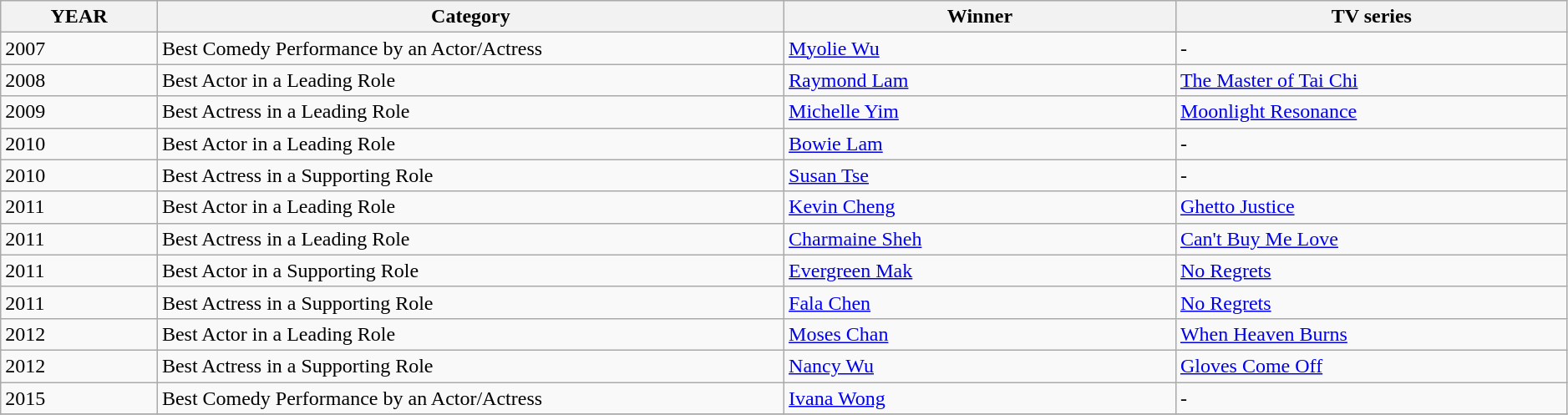<table class="wikitable" style="width:99%;">
<tr>
<th>YEAR</th>
<th style="width:40%;">Category</th>
<th style="width:25%;">Winner</th>
<th style="width:25%;">TV series</th>
</tr>
<tr>
<td>2007</td>
<td>Best Comedy Performance by an Actor/Actress</td>
<td><a href='#'>Myolie Wu</a></td>
<td>-</td>
</tr>
<tr>
<td>2008</td>
<td>Best Actor in a Leading Role</td>
<td><a href='#'>Raymond Lam</a></td>
<td><a href='#'>The Master of Tai Chi</a></td>
</tr>
<tr>
<td>2009</td>
<td>Best Actress in a Leading Role</td>
<td><a href='#'>Michelle Yim</a></td>
<td><a href='#'>Moonlight Resonance</a></td>
</tr>
<tr>
<td>2010</td>
<td>Best Actor in a Leading Role</td>
<td><a href='#'>Bowie Lam</a></td>
<td>-</td>
</tr>
<tr>
<td>2010</td>
<td>Best Actress in a Supporting Role</td>
<td><a href='#'>Susan Tse</a></td>
<td>-</td>
</tr>
<tr>
<td>2011</td>
<td>Best Actor in a Leading Role</td>
<td><a href='#'>Kevin Cheng</a></td>
<td><a href='#'>Ghetto Justice</a></td>
</tr>
<tr>
<td>2011</td>
<td>Best Actress in a Leading Role</td>
<td><a href='#'>Charmaine Sheh</a></td>
<td><a href='#'>Can't Buy Me Love</a></td>
</tr>
<tr>
<td>2011</td>
<td>Best Actor in a Supporting Role</td>
<td><a href='#'>Evergreen Mak</a></td>
<td><a href='#'>No Regrets</a></td>
</tr>
<tr>
<td>2011</td>
<td>Best Actress in a Supporting Role</td>
<td><a href='#'>Fala Chen</a></td>
<td><a href='#'>No Regrets</a></td>
</tr>
<tr>
<td>2012</td>
<td>Best Actor in a Leading Role</td>
<td><a href='#'>Moses Chan</a></td>
<td><a href='#'>When Heaven Burns</a></td>
</tr>
<tr>
<td>2012</td>
<td>Best Actress in a Supporting Role</td>
<td><a href='#'>Nancy Wu</a></td>
<td><a href='#'>Gloves Come Off</a></td>
</tr>
<tr>
<td>2015</td>
<td>Best Comedy Performance by an Actor/Actress</td>
<td><a href='#'>Ivana Wong</a></td>
<td>-</td>
</tr>
<tr>
</tr>
</table>
